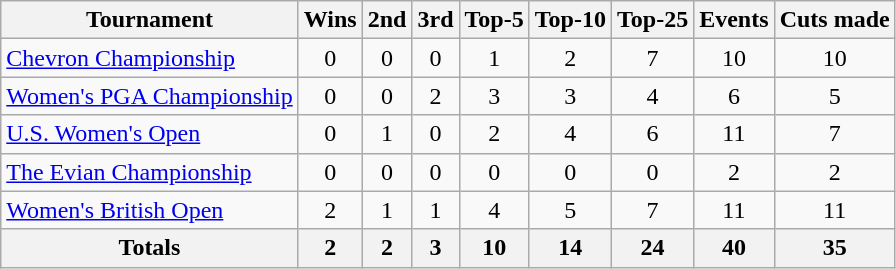<table class=wikitable style=text-align:center>
<tr>
<th>Tournament</th>
<th>Wins</th>
<th>2nd</th>
<th>3rd</th>
<th>Top-5</th>
<th>Top-10</th>
<th>Top-25</th>
<th>Events</th>
<th>Cuts made</th>
</tr>
<tr>
<td align=left><a href='#'>Chevron Championship</a></td>
<td>0</td>
<td>0</td>
<td>0</td>
<td>1</td>
<td>2</td>
<td>7</td>
<td>10</td>
<td>10</td>
</tr>
<tr>
<td align=left><a href='#'>Women's PGA Championship</a></td>
<td>0</td>
<td>0</td>
<td>2</td>
<td>3</td>
<td>3</td>
<td>4</td>
<td>6</td>
<td>5</td>
</tr>
<tr>
<td align=left><a href='#'>U.S. Women's Open</a></td>
<td>0</td>
<td>1</td>
<td>0</td>
<td>2</td>
<td>4</td>
<td>6</td>
<td>11</td>
<td>7</td>
</tr>
<tr>
<td align=left><a href='#'>The Evian Championship</a></td>
<td>0</td>
<td>0</td>
<td>0</td>
<td>0</td>
<td>0</td>
<td>0</td>
<td>2</td>
<td>2</td>
</tr>
<tr>
<td align=left><a href='#'>Women's British Open</a></td>
<td>2</td>
<td>1</td>
<td>1</td>
<td>4</td>
<td>5</td>
<td>7</td>
<td>11</td>
<td>11</td>
</tr>
<tr>
<th>Totals</th>
<th>2</th>
<th>2</th>
<th>3</th>
<th>10</th>
<th>14</th>
<th>24</th>
<th>40</th>
<th>35</th>
</tr>
</table>
